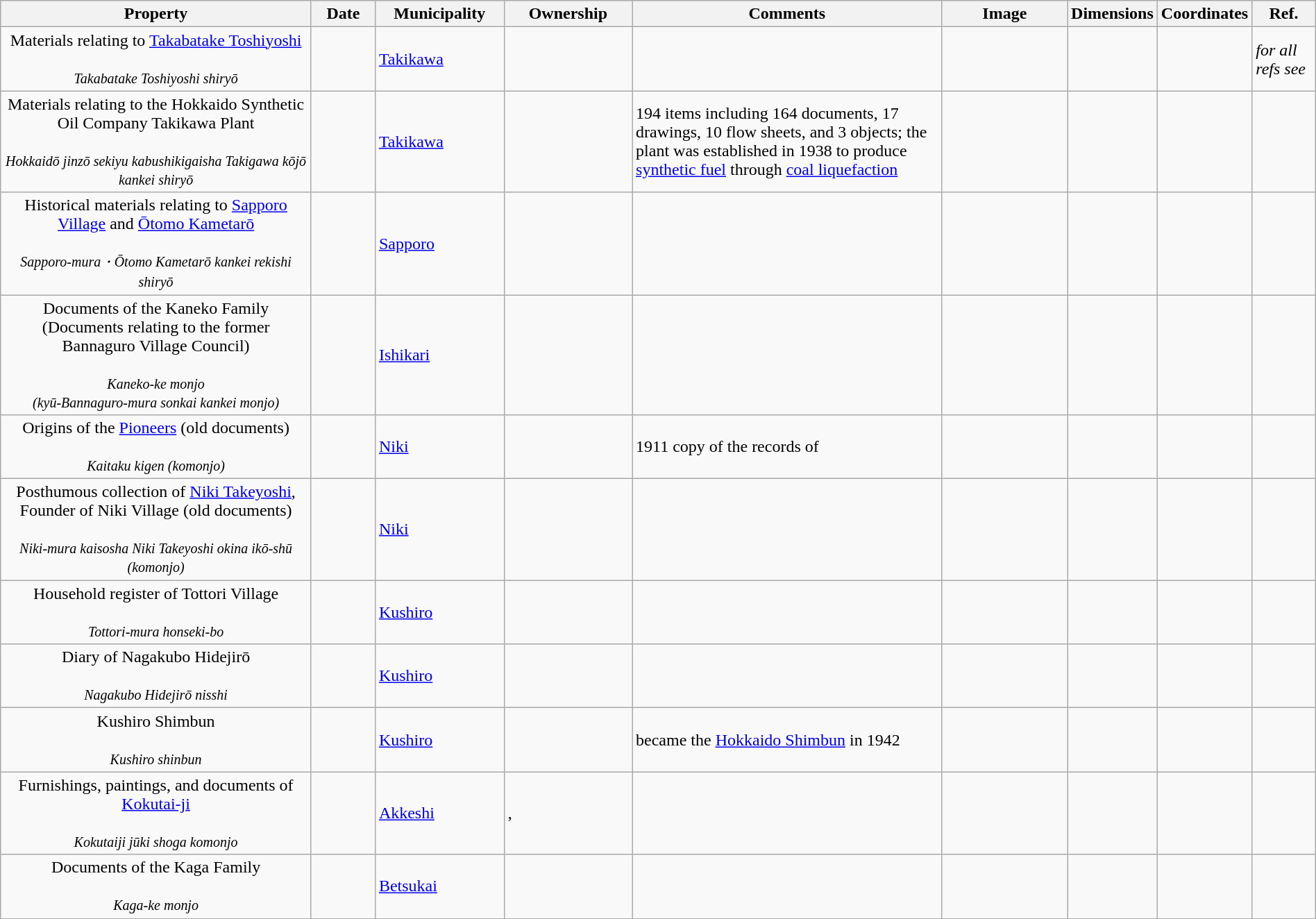<table class="wikitable sortable"  style="width:100%;">
<tr>
<th width="25%" align="left">Property</th>
<th width="5%" align="left" data-sort-type="number">Date</th>
<th width="10%" align="left">Municipality</th>
<th width="10%" align="left">Ownership</th>
<th width="25%" align="left" class="unsortable">Comments</th>
<th width="10%" align="left" class="unsortable">Image</th>
<th width="5%" align="left" class="unsortable">Dimensions</th>
<th width="5%" align="left" class="unsortable">Coordinates</th>
<th width="5%" align="left" class="unsortable">Ref.</th>
</tr>
<tr>
<td align="center">Materials relating to <a href='#'>Takabatake Toshiyoshi</a><br><br><small><em>Takabatake Toshiyoshi shiryō</em></small></td>
<td></td>
<td><a href='#'>Takikawa</a></td>
<td></td>
<td></td>
<td></td>
<td></td>
<td></td>
<td><em>for all refs see</em> </td>
</tr>
<tr>
<td align="center">Materials relating to the Hokkaido Synthetic Oil Company Takikawa Plant<br><br><small><em>Hokkaidō jinzō sekiyu kabushikigaisha Takigawa kōjō kankei shiryō</em></small></td>
<td></td>
<td><a href='#'>Takikawa</a></td>
<td></td>
<td>194 items including 164 documents, 17 drawings, 10 flow sheets, and 3 objects; the plant was established in 1938 to produce <a href='#'>synthetic fuel</a> through <a href='#'>coal liquefaction</a></td>
<td></td>
<td></td>
<td></td>
<td></td>
</tr>
<tr>
<td align="center">Historical materials relating to <a href='#'>Sapporo Village</a> and <a href='#'>Ōtomo Kametarō</a><br><br><small><em>Sapporo-mura・Ōtomo Kametarō kankei rekishi shiryō</em></small></td>
<td></td>
<td><a href='#'>Sapporo</a></td>
<td></td>
<td></td>
<td></td>
<td></td>
<td></td>
<td></td>
</tr>
<tr>
<td align="center">Documents of the Kaneko Family<br>(Documents relating to the former Bannaguro Village Council)<br><br><small><em>Kaneko-ke monjo<br>(kyū-Bannaguro-mura sonkai kankei monjo)</em></small></td>
<td></td>
<td><a href='#'>Ishikari</a></td>
<td></td>
<td></td>
<td></td>
<td></td>
<td></td>
<td></td>
</tr>
<tr>
<td align="center">Origins of the <a href='#'>Pioneers</a> (old documents)<br><br><small><em>Kaitaku kigen (komonjo)</em></small></td>
<td></td>
<td><a href='#'>Niki</a></td>
<td></td>
<td>1911 copy of the records of </td>
<td></td>
<td></td>
<td></td>
<td></td>
</tr>
<tr>
<td align="center">Posthumous collection of <a href='#'>Niki Takeyoshi</a>, Founder of Niki Village (old documents)<br><br><small><em>Niki-mura kaisosha Niki Takeyoshi okina ikō-shū (komonjo)</em></small></td>
<td></td>
<td><a href='#'>Niki</a></td>
<td></td>
<td></td>
<td></td>
<td></td>
<td></td>
<td></td>
</tr>
<tr>
<td align="center">Household register of Tottori Village<br><br><small><em>Tottori-mura honseki-bo</em></small></td>
<td></td>
<td><a href='#'>Kushiro</a></td>
<td></td>
<td></td>
<td></td>
<td></td>
<td></td>
<td></td>
</tr>
<tr>
<td align="center">Diary of Nagakubo Hidejirō<br><br><small><em>Nagakubo Hidejirō nisshi</em></small></td>
<td></td>
<td><a href='#'>Kushiro</a></td>
<td></td>
<td></td>
<td></td>
<td></td>
<td></td>
<td></td>
</tr>
<tr>
<td align="center">Kushiro Shimbun<br><br><small><em>Kushiro shinbun</em></small></td>
<td></td>
<td><a href='#'>Kushiro</a></td>
<td></td>
<td>became the <a href='#'>Hokkaido Shimbun</a> in 1942</td>
<td></td>
<td></td>
<td></td>
<td></td>
</tr>
<tr>
<td align="center">Furnishings, paintings, and documents of <a href='#'>Kokutai-ji</a><br><br><small><em>Kokutaiji jūki shoga komonjo</em></small></td>
<td></td>
<td><a href='#'>Akkeshi</a></td>
<td>, </td>
<td></td>
<td></td>
<td></td>
<td></td>
<td></td>
</tr>
<tr>
<td align="center">Documents of the Kaga Family<br><br><small><em>Kaga-ke monjo</em></small></td>
<td></td>
<td><a href='#'>Betsukai</a></td>
<td></td>
<td></td>
<td></td>
<td></td>
<td></td>
<td></td>
</tr>
<tr>
</tr>
</table>
